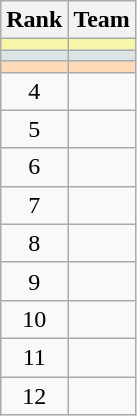<table class="wikitable">
<tr>
<th>Rank</th>
<th>Team</th>
</tr>
<tr style="background:#F7F6A8;">
<td align=center></td>
<td></td>
</tr>
<tr style="background:#DCE5E5;">
<td align=center></td>
<td></td>
</tr>
<tr style="background:#FFDAB9;">
<td align=center></td>
<td></td>
</tr>
<tr>
<td align=center>4</td>
<td></td>
</tr>
<tr>
<td align=center>5</td>
<td></td>
</tr>
<tr>
<td align=center>6</td>
<td></td>
</tr>
<tr>
<td align=center>7</td>
<td></td>
</tr>
<tr>
<td align=center>8</td>
<td></td>
</tr>
<tr>
<td align=center>9</td>
<td></td>
</tr>
<tr>
<td align=center>10</td>
<td></td>
</tr>
<tr>
<td align=center>11</td>
<td></td>
</tr>
<tr>
<td align=center>12</td>
<td></td>
</tr>
</table>
